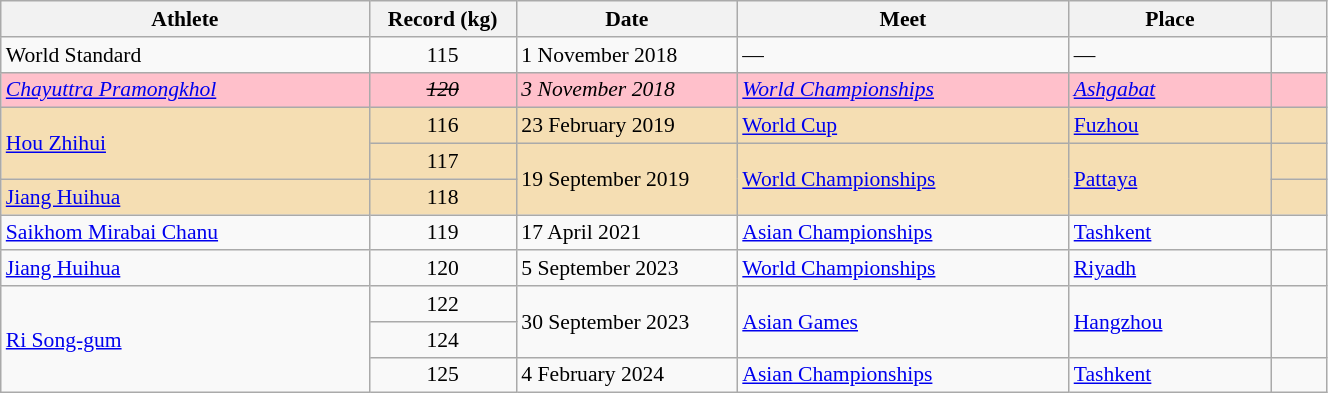<table class="wikitable" style="font-size:90%; width: 70%;">
<tr>
<th width=20%>Athlete</th>
<th width=8%>Record (kg)</th>
<th width=12%>Date</th>
<th width=18%>Meet</th>
<th width=11%>Place</th>
<th width=3%></th>
</tr>
<tr>
<td>World Standard</td>
<td align=center>115</td>
<td>1 November 2018</td>
<td>—</td>
<td>—</td>
<td></td>
</tr>
<tr bgcolor=pink>
<td><em> <a href='#'>Chayuttra Pramongkhol</a></em> </td>
<td align=center><em><s>120</s></em></td>
<td><em>3 November 2018</em></td>
<td><em><a href='#'>World Championships</a></em></td>
<td><em><a href='#'>Ashgabat</a></em></td>
<td></td>
</tr>
<tr bgcolor=Wheat>
<td rowspan=2> <a href='#'>Hou Zhihui</a> </td>
<td align=center>116</td>
<td>23 February 2019</td>
<td><a href='#'>World Cup</a></td>
<td><a href='#'>Fuzhou</a></td>
<td></td>
</tr>
<tr bgcolor=Wheat>
<td align=center>117</td>
<td rowspan=2>19 September 2019</td>
<td rowspan=2><a href='#'>World Championships</a></td>
<td rowspan=2><a href='#'>Pattaya</a></td>
<td></td>
</tr>
<tr bgcolor=Wheat>
<td> <a href='#'>Jiang Huihua</a> </td>
<td align=center>118</td>
<td></td>
</tr>
<tr>
<td> <a href='#'>Saikhom Mirabai Chanu</a></td>
<td align=center>119</td>
<td>17 April 2021</td>
<td><a href='#'>Asian Championships</a></td>
<td><a href='#'>Tashkent</a></td>
<td></td>
</tr>
<tr>
<td> <a href='#'>Jiang Huihua</a></td>
<td align=center>120</td>
<td>5 September 2023</td>
<td><a href='#'>World Championships</a></td>
<td><a href='#'>Riyadh</a></td>
<td></td>
</tr>
<tr>
<td rowspan=3> <a href='#'>Ri Song-gum</a></td>
<td align=center>122</td>
<td rowspan=2>30 September 2023</td>
<td rowspan=2><a href='#'>Asian Games</a></td>
<td rowspan=2><a href='#'>Hangzhou</a></td>
<td rowspan=2></td>
</tr>
<tr>
<td align=center>124</td>
</tr>
<tr>
<td align=center>125</td>
<td>4 February 2024</td>
<td><a href='#'>Asian Championships</a></td>
<td><a href='#'>Tashkent</a></td>
<td></td>
</tr>
</table>
